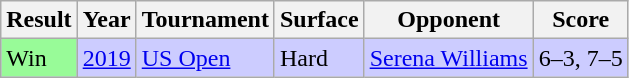<table class="sortable wikitable">
<tr>
<th>Result</th>
<th>Year</th>
<th>Tournament</th>
<th>Surface</th>
<th>Opponent</th>
<th class=unsortable>Score</th>
</tr>
<tr style=background:#ccf>
<td bgcolor=98FB98>Win</td>
<td><a href='#'>2019</a></td>
<td><a href='#'>US Open</a></td>
<td>Hard</td>
<td> <a href='#'>Serena Williams</a></td>
<td>6–3, 7–5</td>
</tr>
</table>
